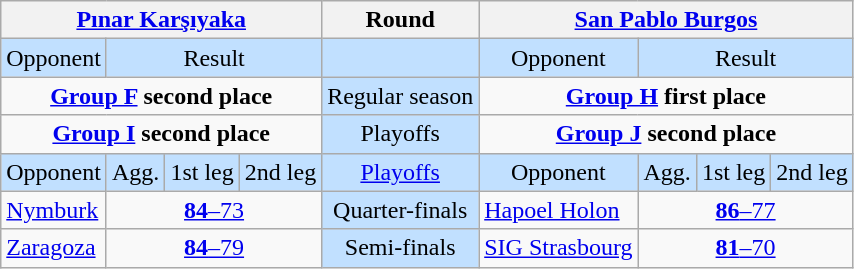<table class="wikitable" style="text-align:center">
<tr>
<th colspan="4"> <a href='#'>Pınar Karşıyaka</a></th>
<th>Round</th>
<th colspan="4"> <a href='#'>San Pablo Burgos</a></th>
</tr>
<tr style="background:#C1E0FF">
<td>Opponent</td>
<td colspan="3">Result</td>
<td></td>
<td>Opponent</td>
<td colspan="3">Result</td>
</tr>
<tr>
<td colspan="4" style="vertical-align:top"><strong><a href='#'>Group F</a> second place</strong><br></td>
<td style="background:#C1E0FF">Regular season</td>
<td colspan="4" style="vertical-align:top"><strong><a href='#'>Group H</a> first place</strong><br></td>
</tr>
<tr>
<td colspan="4" style="vertical-align:top"><strong><a href='#'>Group I</a> second place</strong><br></td>
<td style="background:#C1E0FF">Playoffs</td>
<td colspan="4" style="vertical-align:top"><strong><a href='#'>Group J</a> second place</strong><br></td>
</tr>
<tr style="background:#C1E0FF">
<td>Opponent</td>
<td>Agg.</td>
<td>1st leg</td>
<td>2nd leg</td>
<td><a href='#'>Playoffs</a></td>
<td>Opponent</td>
<td>Agg.</td>
<td>1st leg</td>
<td>2nd leg</td>
</tr>
<tr>
<td style="text-align:left"> <a href='#'>Nymburk</a></td>
<td colspan=3><a href='#'><strong>84</strong>–73</a></td>
<td style="background:#C1E0FF">Quarter-finals</td>
<td style="text-align:left"> <a href='#'>Hapoel Holon</a></td>
<td colspan=3><a href='#'><strong>86</strong>–77</a></td>
</tr>
<tr>
<td style="text-align:left"> <a href='#'>Zaragoza</a></td>
<td colspan=3><a href='#'><strong>84</strong>–79</a></td>
<td style="background:#C1E0FF">Semi-finals</td>
<td style="text-align:left"> <a href='#'>SIG Strasbourg</a></td>
<td colspan=3><a href='#'><strong>81</strong>–70</a></td>
</tr>
</table>
